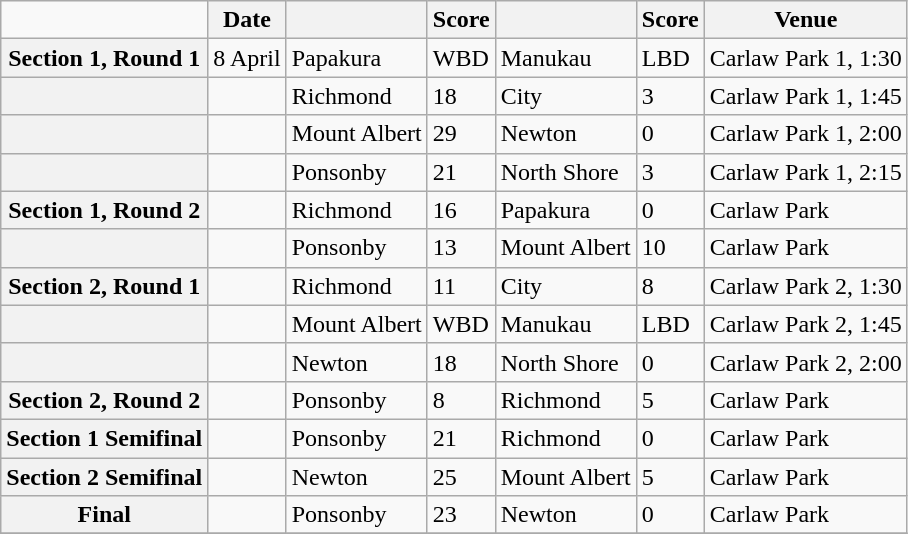<table class="wikitable mw-collapsible">
<tr>
<td></td>
<th scope="col">Date</th>
<th scope="col"></th>
<th scope="col">Score</th>
<th scope="col"></th>
<th scope="col">Score</th>
<th scope="col">Venue</th>
</tr>
<tr>
<th scope="row">Section 1, Round 1</th>
<td>8 April</td>
<td>Papakura</td>
<td>WBD</td>
<td>Manukau</td>
<td>LBD</td>
<td>Carlaw Park 1, 1:30</td>
</tr>
<tr>
<th scope="row"></th>
<td></td>
<td>Richmond</td>
<td>18</td>
<td>City</td>
<td>3</td>
<td>Carlaw Park 1, 1:45</td>
</tr>
<tr>
<th scope="row"></th>
<td></td>
<td>Mount Albert</td>
<td>29</td>
<td>Newton</td>
<td>0</td>
<td>Carlaw Park 1, 2:00</td>
</tr>
<tr>
<th scope="row"></th>
<td></td>
<td>Ponsonby</td>
<td>21</td>
<td>North Shore</td>
<td>3</td>
<td>Carlaw Park 1, 2:15</td>
</tr>
<tr>
<th scope="row">Section 1, Round 2</th>
<td></td>
<td>Richmond</td>
<td>16</td>
<td>Papakura</td>
<td>0</td>
<td>Carlaw Park</td>
</tr>
<tr>
<th scope="row"></th>
<td></td>
<td>Ponsonby</td>
<td>13</td>
<td>Mount Albert</td>
<td>10</td>
<td>Carlaw Park</td>
</tr>
<tr>
<th scope="row">Section 2, Round 1</th>
<td></td>
<td>Richmond</td>
<td>11</td>
<td>City</td>
<td>8</td>
<td>Carlaw Park 2, 1:30</td>
</tr>
<tr>
<th scope="row"></th>
<td></td>
<td>Mount Albert</td>
<td>WBD</td>
<td>Manukau</td>
<td>LBD</td>
<td>Carlaw Park 2, 1:45</td>
</tr>
<tr>
<th scope="row"></th>
<td></td>
<td>Newton</td>
<td>18</td>
<td>North Shore</td>
<td>0</td>
<td>Carlaw Park 2, 2:00</td>
</tr>
<tr>
<th scope="row">Section 2, Round 2</th>
<td></td>
<td>Ponsonby</td>
<td>8</td>
<td>Richmond</td>
<td>5</td>
<td>Carlaw Park</td>
</tr>
<tr>
<th scope="row">Section 1 Semifinal</th>
<td></td>
<td>Ponsonby</td>
<td>21</td>
<td>Richmond</td>
<td>0</td>
<td>Carlaw Park</td>
</tr>
<tr>
<th scope="row">Section 2 Semifinal</th>
<td></td>
<td>Newton</td>
<td>25</td>
<td>Mount Albert</td>
<td>5</td>
<td>Carlaw Park</td>
</tr>
<tr>
<th scope="row">Final</th>
<td></td>
<td>Ponsonby</td>
<td>23</td>
<td>Newton</td>
<td>0</td>
<td>Carlaw Park</td>
</tr>
<tr>
</tr>
</table>
